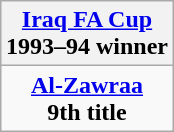<table class="wikitable" style="text-align: center; margin: 0 auto;">
<tr>
<th><a href='#'>Iraq FA Cup</a><br>1993–94 winner</th>
</tr>
<tr>
<td><strong><a href='#'>Al-Zawraa</a></strong><br><strong>9th title</strong></td>
</tr>
</table>
